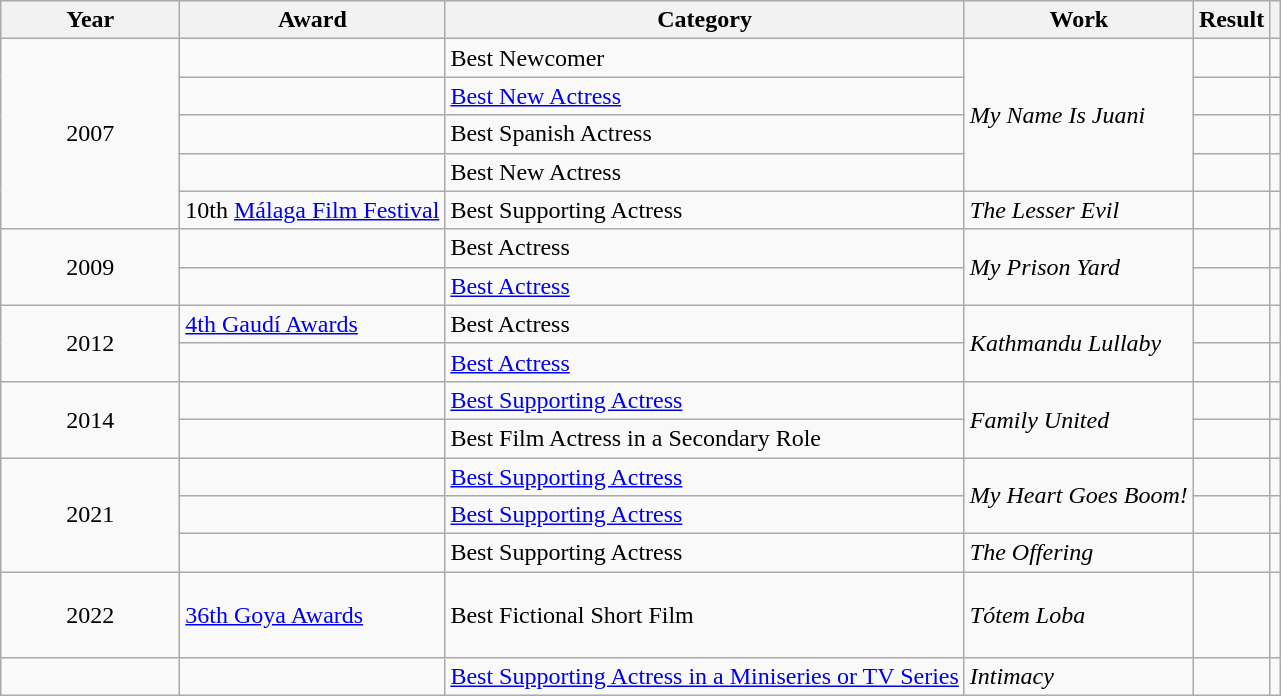<table class="wikitable sortable plainrowheaders">
<tr>
<th>Year</th>
<th>Award</th>
<th>Category</th>
<th>Work</th>
<th>Result</th>
<th scope="col" class="unsortable"></th>
</tr>
<tr>
<td align = "center" rowspan = "5">2007</td>
<td></td>
<td>Best Newcomer</td>
<td rowspan = "4"><em>My Name Is Juani</em></td>
<td></td>
<td align = "center"></td>
</tr>
<tr>
<td></td>
<td><a href='#'>Best New Actress</a></td>
<td></td>
<td align = "center"></td>
</tr>
<tr>
<td></td>
<td>Best Spanish Actress</td>
<td></td>
<td align = "center"></td>
</tr>
<tr>
<td></td>
<td>Best New Actress</td>
<td></td>
<td align = "center"></td>
</tr>
<tr>
<td>10th <a href='#'>Málaga Film Festival</a></td>
<td>Best Supporting Actress</td>
<td><em>The Lesser Evil</em></td>
<td></td>
<td align = "center"></td>
</tr>
<tr>
<td rowspan = "2" align = "center">2009</td>
<td></td>
<td>Best Actress</td>
<td rowspan = "2"><em>My Prison Yard</em></td>
<td></td>
<td align = "center"></td>
</tr>
<tr>
<td></td>
<td><a href='#'>Best Actress</a></td>
<td></td>
<td align = "center"></td>
</tr>
<tr>
<td align = "center" rowspan = "2">2012</td>
<td><a href='#'>4th Gaudí Awards</a></td>
<td>Best Actress</td>
<td rowspan = "2"><em>Kathmandu Lullaby</em></td>
<td></td>
<td align = "center"></td>
</tr>
<tr>
<td></td>
<td><a href='#'>Best Actress</a></td>
<td></td>
<td align = "center"></td>
</tr>
<tr>
<td align = "center" rowspan = "2">2014</td>
<td></td>
<td><a href='#'>Best Supporting Actress</a></td>
<td rowspan = "2"><em>Family United</em></td>
<td></td>
<td align = "center"></td>
</tr>
<tr>
<td></td>
<td>Best Film Actress in a Secondary Role</td>
<td></td>
<td align = "center"></td>
</tr>
<tr>
<td align = "center" rowspan = "3">2021</td>
<td></td>
<td><a href='#'>Best Supporting Actress</a></td>
<td rowspan = "2"><em>My Heart Goes Boom!</em></td>
<td></td>
<td align = "center"></td>
</tr>
<tr>
<td></td>
<td><a href='#'>Best Supporting Actress</a></td>
<td></td>
<td align = "center"></td>
</tr>
<tr>
<td></td>
<td>Best Supporting Actress</td>
<td><em>The Offering</em></td>
<td></td>
<td align = "center"></td>
</tr>
<tr>
<td><blockquote>2022</blockquote></td>
<td><a href='#'>36th Goya Awards</a></td>
<td>Best Fictional Short Film</td>
<td><em>Tótem Loba</em></td>
<td></td>
<td align = "center"></td>
</tr>
<tr>
<td></td>
<td></td>
<td><a href='#'>Best Supporting Actress in a Miniseries or TV Series</a></td>
<td><em>Intimacy</em></td>
<td></td>
<td></td>
</tr>
</table>
